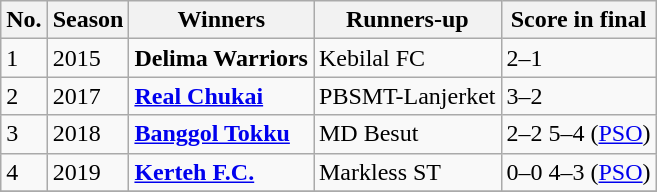<table class=wikitable>
<tr>
<th>No.</th>
<th>Season</th>
<th>Winners</th>
<th>Runners-up</th>
<th>Score in final</th>
</tr>
<tr>
<td>1</td>
<td>2015</td>
<td><strong>Delima Warriors</strong></td>
<td>Kebilal FC</td>
<td>2–1</td>
</tr>
<tr>
<td>2</td>
<td>2017</td>
<td><strong><a href='#'>Real Chukai</a></strong></td>
<td>PBSMT-Lanjerket</td>
<td>3–2</td>
</tr>
<tr>
<td>3</td>
<td>2018</td>
<td><strong><a href='#'>Banggol Tokku</a></strong></td>
<td>MD Besut</td>
<td>2–2  5–4 (<a href='#'>PSO</a>)</td>
</tr>
<tr>
<td>4</td>
<td>2019</td>
<td><strong><a href='#'>Kerteh F.C.</a></strong></td>
<td>Markless ST</td>
<td>0–0  4–3 (<a href='#'>PSO</a>)</td>
</tr>
<tr>
</tr>
</table>
